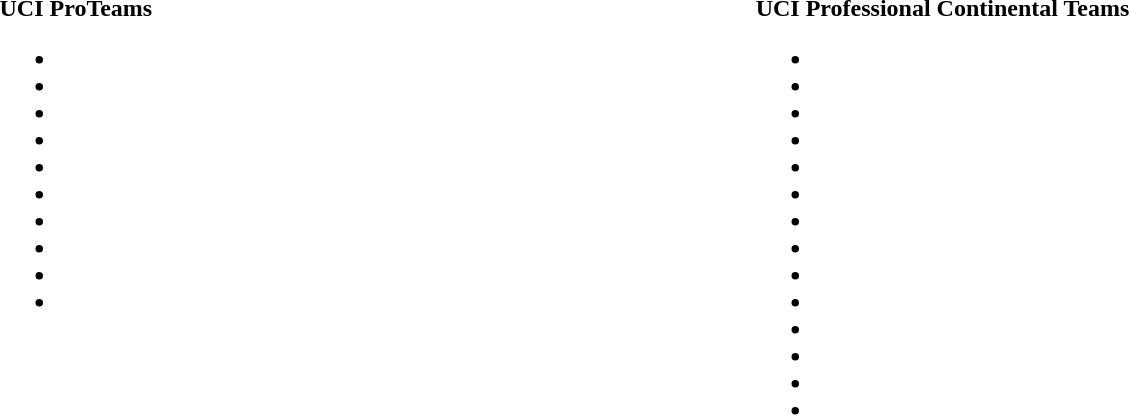<table>
<tr>
<td style="vertical-align:top; width:25%;"><strong>UCI ProTeams</strong><br><ul><li></li><li></li><li></li><li></li><li></li><li></li><li></li><li></li><li></li><li></li></ul></td>
<td style="vertical-align:top; width:25%;"><strong>UCI Professional Continental Teams</strong><br><ul><li></li><li></li><li></li><li></li><li></li><li></li><li></li><li></li><li></li><li></li><li></li><li></li><li></li><li></li></ul></td>
</tr>
</table>
